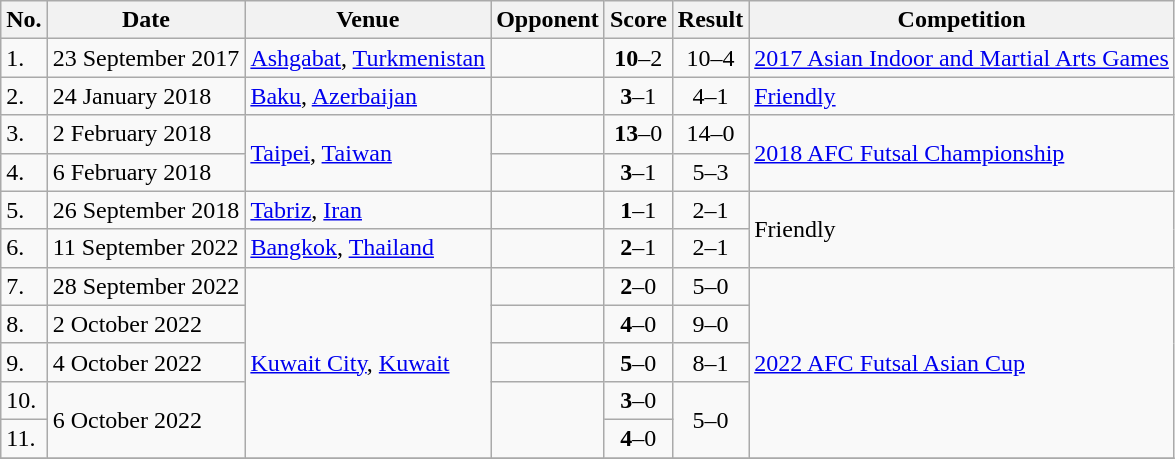<table class="wikitable">
<tr>
<th>No.</th>
<th>Date</th>
<th>Venue</th>
<th>Opponent</th>
<th>Score</th>
<th>Result</th>
<th>Competition</th>
</tr>
<tr>
<td>1.</td>
<td>23 September 2017</td>
<td><a href='#'>Ashgabat</a>, <a href='#'>Turkmenistan</a></td>
<td></td>
<td align=center><strong>10</strong>–2</td>
<td align=center>10–4</td>
<td><a href='#'>2017 Asian Indoor and Martial Arts Games</a></td>
</tr>
<tr>
<td>2.</td>
<td>24 January 2018</td>
<td><a href='#'>Baku</a>, <a href='#'>Azerbaijan</a></td>
<td></td>
<td align=center><strong>3</strong>–1</td>
<td align=center>4–1</td>
<td><a href='#'>Friendly</a></td>
</tr>
<tr>
<td>3.</td>
<td>2 February 2018</td>
<td rowspan=2><a href='#'>Taipei</a>, <a href='#'>Taiwan</a></td>
<td></td>
<td align=center><strong>13</strong>–0</td>
<td align=center>14–0</td>
<td rowspan=2><a href='#'>2018 AFC Futsal Championship</a></td>
</tr>
<tr>
<td>4.</td>
<td>6 February 2018</td>
<td></td>
<td align=center><strong>3</strong>–1</td>
<td align=center>5–3</td>
</tr>
<tr>
<td>5.</td>
<td>26 September 2018</td>
<td><a href='#'>Tabriz</a>, <a href='#'>Iran</a></td>
<td></td>
<td align=center><strong>1</strong>–1</td>
<td align=center>2–1</td>
<td rowspan=2>Friendly</td>
</tr>
<tr>
<td>6.</td>
<td>11 September 2022</td>
<td><a href='#'>Bangkok</a>, <a href='#'>Thailand</a></td>
<td></td>
<td align=center><strong>2</strong>–1</td>
<td align=center>2–1</td>
</tr>
<tr>
<td>7.</td>
<td>28 September 2022</td>
<td rowspan=5><a href='#'>Kuwait City</a>, <a href='#'>Kuwait</a></td>
<td></td>
<td align=center><strong>2</strong>–0</td>
<td align=center>5–0</td>
<td rowspan=5><a href='#'>2022 AFC Futsal Asian Cup</a></td>
</tr>
<tr>
<td>8.</td>
<td>2 October 2022</td>
<td></td>
<td align=center><strong>4</strong>–0</td>
<td align=center>9–0</td>
</tr>
<tr>
<td>9.</td>
<td>4 October 2022</td>
<td></td>
<td align=center><strong>5</strong>–0</td>
<td align=center>8–1</td>
</tr>
<tr>
<td>10.</td>
<td rowspan=2>6 October 2022</td>
<td rowspan=2></td>
<td align=center><strong>3</strong>–0</td>
<td rowspan=2 align=center>5–0</td>
</tr>
<tr>
<td>11.</td>
<td align=center><strong>4</strong>–0</td>
</tr>
<tr>
</tr>
</table>
